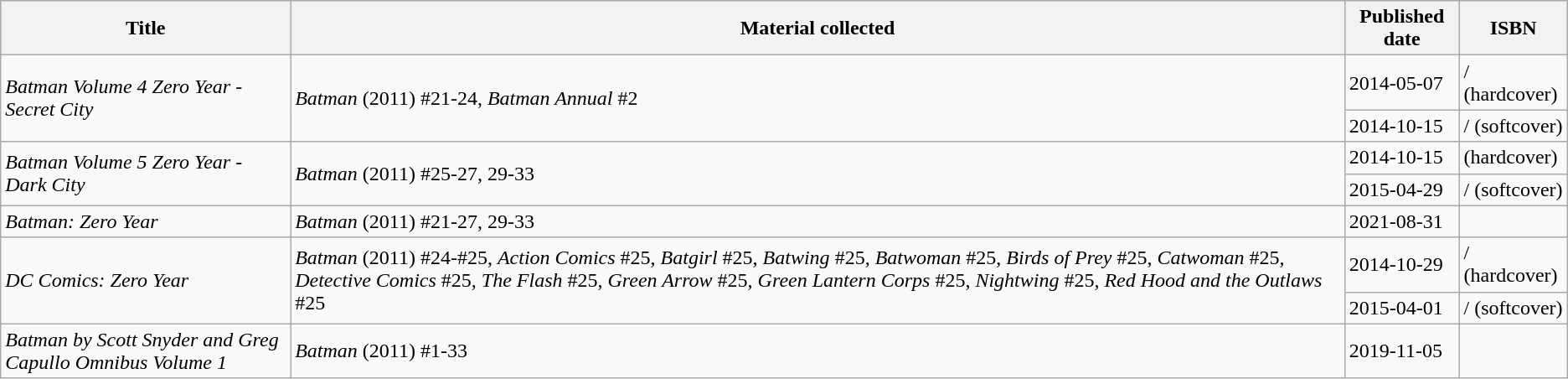<table class="wikitable">
<tr>
<th>Title</th>
<th>Material collected</th>
<th>Published date</th>
<th>ISBN</th>
</tr>
<tr>
<td rowspan=2><em>Batman Volume 4 Zero Year - Secret City</em></td>
<td rowspan=2><em>Batman</em> (2011) #21-24, <em>Batman Annual</em> #2</td>
<td>2014-05-07</td>
<td>/ (hardcover)</td>
</tr>
<tr>
<td>2014-10-15</td>
<td>/ (softcover)</td>
</tr>
<tr>
<td rowspan=2><em>Batman Volume 5 Zero Year - Dark City</em></td>
<td rowspan=2><em>Batman</em> (2011) #25-27, 29-33</td>
<td>2014-10-15</td>
<td> (hardcover)</td>
</tr>
<tr>
<td>2015-04-29</td>
<td>/ (softcover)</td>
</tr>
<tr>
<td><em>Batman: Zero Year</em></td>
<td><em>Batman</em> (2011) #21-27, 29-33</td>
<td>2021-08-31</td>
<td></td>
</tr>
<tr>
<td rowspan=2><em>DC Comics: Zero Year</em></td>
<td rowspan=2><em>Batman</em> (2011) #24-#25, <em>Action Comics</em> #25, <em>Batgirl</em> #25, <em>Batwing</em> #25, <em>Batwoman</em> #25, <em>Birds of Prey</em> #25, <em>Catwoman</em> #25, <em>Detective Comics</em> #25, <em>The Flash</em> #25, <em>Green Arrow</em> #25, <em>Green Lantern Corps</em> #25, <em>Nightwing</em> #25, <em>Red Hood and the Outlaws</em> #25</td>
<td>2014-10-29</td>
<td>/ (hardcover)</td>
</tr>
<tr>
<td>2015-04-01</td>
<td>/ (softcover)</td>
</tr>
<tr>
<td><em>Batman by Scott Snyder and Greg Capullo Omnibus Volume 1</em></td>
<td><em>Batman</em> (2011) #1-33</td>
<td>2019-11-05</td>
<td></td>
</tr>
</table>
